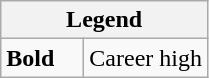<table class="wikitable">
<tr>
<th colspan="2">Legend</th>
</tr>
<tr>
<td style="width:3em;"><strong>Bold</strong></td>
<td>Career high</td>
</tr>
</table>
